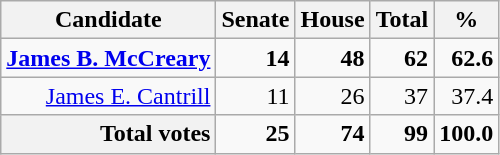<table class="wikitable plainrowheaders" style="text-align: right;">
<tr>
<th scope="col">Candidate</th>
<th scope="col">Senate</th>
<th scope="col">House</th>
<th scope="col">Total</th>
<th scope="col">%</th>
</tr>
<tr>
<td><strong><a href='#'>James B. McCreary</a></strong></td>
<td><strong>14</strong></td>
<td><strong>48</strong></td>
<td><strong>62</strong></td>
<td><strong>62.6</strong></td>
</tr>
<tr>
<td><a href='#'>James E. Cantrill</a></td>
<td>11</td>
<td>26</td>
<td>37</td>
<td>37.4</td>
</tr>
<tr>
<th scope="row" style=text-align:right><strong>Total votes</strong></th>
<td><strong>25</strong></td>
<td><strong>74</strong></td>
<td><strong>99</strong></td>
<td><strong>100.0</strong></td>
</tr>
</table>
